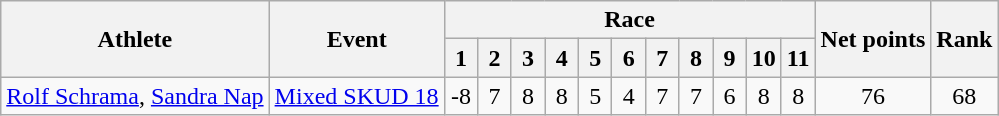<table class=wikitable>
<tr>
<th rowspan=2>Athlete</th>
<th rowspan=2>Event</th>
<th colspan=11>Race</th>
<th rowspan=2>Net points</th>
<th rowspan=2>Rank</th>
</tr>
<tr>
<th width=15>1</th>
<th width=15>2</th>
<th width=15>3</th>
<th width=15>4</th>
<th width=15>5</th>
<th width=15>6</th>
<th width=15>7</th>
<th width=15>8</th>
<th width=15>9</th>
<th width=15>10</th>
<th width=15>11</th>
</tr>
<tr>
<td><a href='#'>Rolf Schrama</a>, <a href='#'>Sandra Nap</a></td>
<td><a href='#'>Mixed SKUD 18</a></td>
<td align=center>-8</td>
<td align=center>7</td>
<td align=center>8</td>
<td align=center>8</td>
<td align=center>5</td>
<td align=center>4</td>
<td align=center>7</td>
<td align=center>7</td>
<td align=center>6</td>
<td align=center>8</td>
<td align=center>8</td>
<td align=center>76</td>
<td align=center>68</td>
</tr>
</table>
